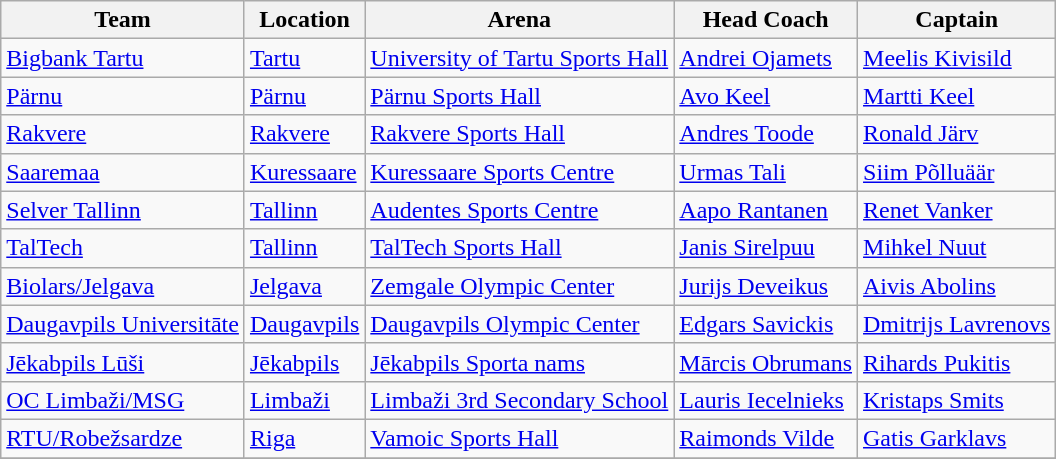<table class="wikitable sortable">
<tr>
<th>Team</th>
<th>Location</th>
<th>Arena</th>
<th>Head Coach</th>
<th>Captain</th>
</tr>
<tr>
<td> <a href='#'>Bigbank Tartu</a></td>
<td><a href='#'>Tartu</a></td>
<td><a href='#'>University of Tartu Sports Hall</a></td>
<td> <a href='#'>Andrei Ojamets</a></td>
<td> <a href='#'>Meelis Kivisild</a></td>
</tr>
<tr>
<td> <a href='#'>Pärnu</a></td>
<td><a href='#'>Pärnu</a></td>
<td><a href='#'>Pärnu Sports Hall</a></td>
<td> <a href='#'>Avo Keel</a></td>
<td> <a href='#'>Martti Keel</a></td>
</tr>
<tr>
<td> <a href='#'>Rakvere</a></td>
<td><a href='#'>Rakvere</a></td>
<td><a href='#'>Rakvere Sports Hall</a></td>
<td> <a href='#'>Andres Toode</a></td>
<td> <a href='#'>Ronald Järv</a></td>
</tr>
<tr>
<td> <a href='#'>Saaremaa</a></td>
<td><a href='#'>Kuressaare</a></td>
<td><a href='#'>Kuressaare Sports Centre</a></td>
<td> <a href='#'>Urmas Tali</a></td>
<td> <a href='#'>Siim Põlluäär</a></td>
</tr>
<tr>
<td> <a href='#'>Selver Tallinn</a></td>
<td><a href='#'>Tallinn</a></td>
<td><a href='#'>Audentes Sports Centre</a></td>
<td> <a href='#'>Aapo Rantanen</a></td>
<td> <a href='#'>Renet Vanker</a></td>
</tr>
<tr>
<td> <a href='#'>TalTech</a></td>
<td><a href='#'>Tallinn</a></td>
<td><a href='#'>TalTech Sports Hall</a></td>
<td> <a href='#'>Janis Sirelpuu</a></td>
<td> <a href='#'>Mihkel Nuut</a></td>
</tr>
<tr>
<td> <a href='#'>Biolars/Jelgava</a></td>
<td><a href='#'>Jelgava</a></td>
<td><a href='#'>Zemgale Olympic Center</a></td>
<td> <a href='#'>Jurijs Deveikus</a></td>
<td> <a href='#'>Aivis Abolins</a></td>
</tr>
<tr>
<td> <a href='#'>Daugavpils Universitāte</a></td>
<td><a href='#'>Daugavpils</a></td>
<td><a href='#'>Daugavpils Olympic Center</a></td>
<td> <a href='#'>Edgars Savickis</a></td>
<td> <a href='#'>Dmitrijs Lavrenovs</a></td>
</tr>
<tr>
<td> <a href='#'>Jēkabpils Lūši</a></td>
<td><a href='#'>Jēkabpils</a></td>
<td><a href='#'>Jēkabpils Sporta nams</a></td>
<td> <a href='#'>Mārcis Obrumans</a></td>
<td> <a href='#'>Rihards Pukitis</a></td>
</tr>
<tr>
<td> <a href='#'>OC Limbaži/MSG</a></td>
<td><a href='#'>Limbaži</a></td>
<td><a href='#'>Limbaži 3rd Secondary School</a></td>
<td> <a href='#'>Lauris Iecelnieks</a></td>
<td> <a href='#'>Kristaps Smits</a></td>
</tr>
<tr>
<td> <a href='#'>RTU/Robežsardze</a></td>
<td><a href='#'>Riga</a></td>
<td><a href='#'>Vamoic Sports Hall</a></td>
<td> <a href='#'>Raimonds Vilde</a></td>
<td> <a href='#'>Gatis Garklavs</a></td>
</tr>
<tr>
</tr>
</table>
